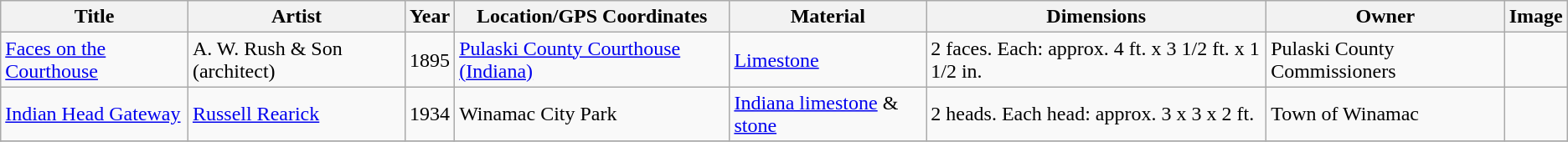<table class="wikitable sortable">
<tr>
<th>Title</th>
<th>Artist</th>
<th>Year</th>
<th>Location/GPS Coordinates</th>
<th>Material</th>
<th>Dimensions</th>
<th>Owner</th>
<th>Image</th>
</tr>
<tr>
<td><a href='#'>Faces on the Courthouse</a></td>
<td>A. W. Rush & Son (architect)</td>
<td>1895</td>
<td><a href='#'>Pulaski County Courthouse (Indiana)</a></td>
<td><a href='#'>Limestone</a></td>
<td>2 faces. Each: approx. 4 ft. x 3 1/2 ft. x 1 1/2 in.</td>
<td>Pulaski County Commissioners</td>
<td></td>
</tr>
<tr>
<td><a href='#'>Indian Head Gateway</a></td>
<td><a href='#'>Russell Rearick</a></td>
<td>1934</td>
<td>Winamac City Park </td>
<td><a href='#'>Indiana limestone</a> & <a href='#'>stone</a></td>
<td>2 heads. Each head: approx. 3 x 3 x 2 ft.</td>
<td>Town of Winamac</td>
<td></td>
</tr>
<tr>
</tr>
</table>
